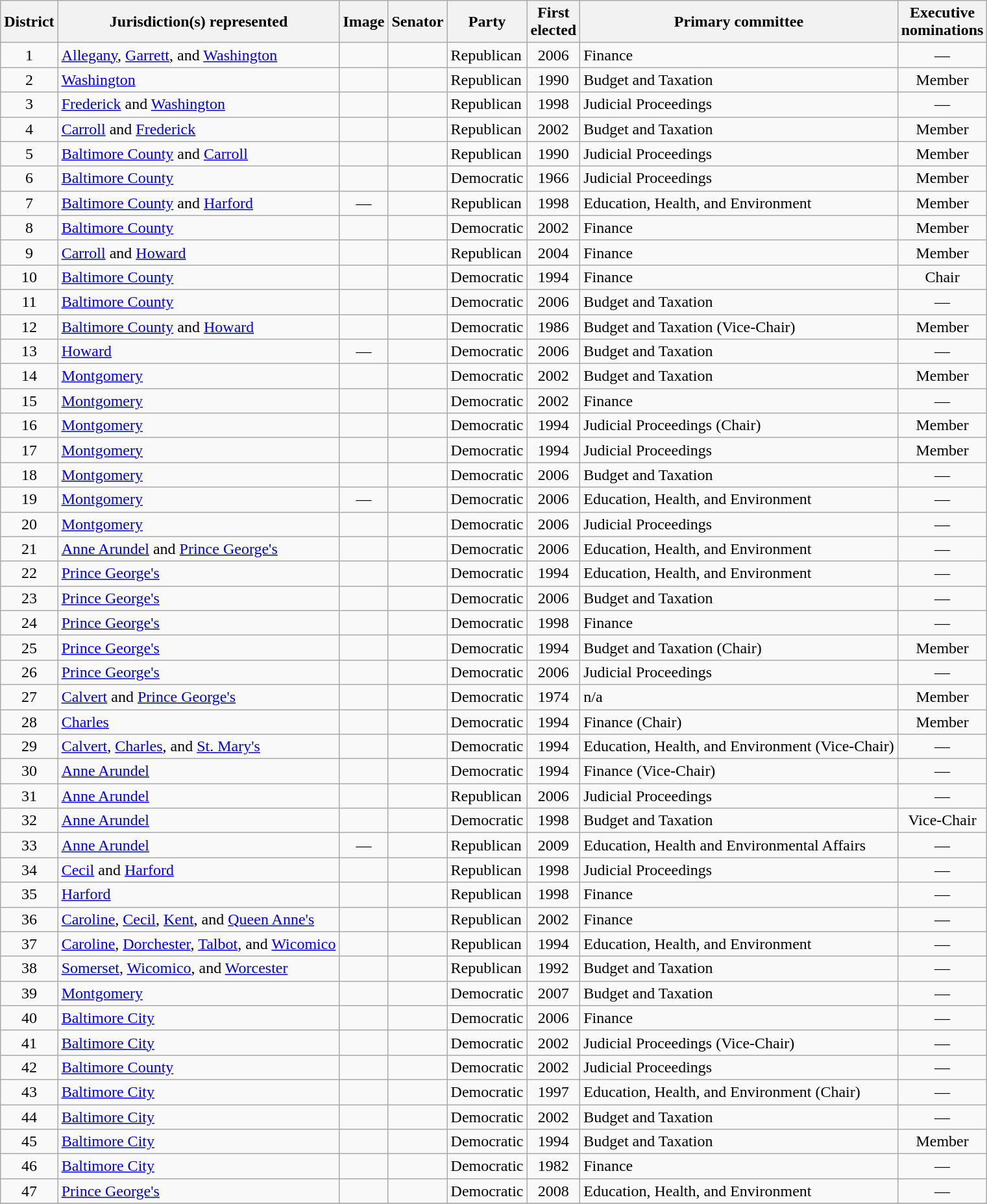<table class="sortable wikitable">
<tr>
<th>District</th>
<th>Jurisdiction(s) represented</th>
<th class="unsortable">Image</th>
<th>Senator</th>
<th>Party</th>
<th>First<br>elected</th>
<th>Primary committee</th>
<th>Executive<br>nominations</th>
</tr>
<tr>
<td style="text-align:center;">1</td>
<td><a href='#'>Allegany</a>, <a href='#'>Garrett</a>, and <a href='#'>Washington</a></td>
<td style="text-align:center;"></td>
<td></td>
<td>Republican</td>
<td style="text-align:center;">2006</td>
<td>Finance</td>
<td style="text-align:center;">—</td>
</tr>
<tr>
<td style="text-align:center;">2</td>
<td><a href='#'>Washington</a></td>
<td style="text-align:center;"></td>
<td></td>
<td>Republican</td>
<td style="text-align:center;">1990</td>
<td>Budget and Taxation</td>
<td style="text-align:center;">Member</td>
</tr>
<tr>
<td style="text-align:center;">3</td>
<td><a href='#'>Frederick</a> and <a href='#'>Washington</a></td>
<td style="text-align:center;"></td>
<td></td>
<td>Republican</td>
<td style="text-align:center;">1998</td>
<td>Judicial Proceedings</td>
<td style="text-align:center;">—</td>
</tr>
<tr>
<td style="text-align:center;">4</td>
<td><a href='#'>Carroll</a> and <a href='#'>Frederick</a></td>
<td style="text-align:center;"></td>
<td></td>
<td>Republican</td>
<td style="text-align:center;">2002</td>
<td>Budget and Taxation</td>
<td style="text-align:center;">Member</td>
</tr>
<tr>
<td style="text-align:center;">5</td>
<td><a href='#'>Baltimore County</a> and <a href='#'>Carroll</a></td>
<td style="text-align:center;"></td>
<td></td>
<td>Republican</td>
<td style="text-align:center;">1990</td>
<td>Judicial Proceedings</td>
<td style="text-align:center;">Member</td>
</tr>
<tr>
<td style="text-align:center;">6</td>
<td><a href='#'>Baltimore County</a></td>
<td style="text-align:center;"></td>
<td></td>
<td>Democratic</td>
<td style="text-align:center;">1966</td>
<td>Judicial Proceedings</td>
<td style="text-align:center;">Member</td>
</tr>
<tr>
<td style="text-align:center;">7</td>
<td><a href='#'>Baltimore County</a> and <a href='#'>Harford</a></td>
<td style="text-align:center;">—</td>
<td></td>
<td>Republican</td>
<td style="text-align:center;">1998</td>
<td>Education, Health, and Environment</td>
<td style="text-align:center;">Member</td>
</tr>
<tr>
<td style="text-align:center;">8</td>
<td><a href='#'>Baltimore County</a></td>
<td style="text-align:center;"></td>
<td></td>
<td>Democratic</td>
<td style="text-align:center;">2002</td>
<td>Finance</td>
<td style="text-align:center;">Member</td>
</tr>
<tr>
<td style="text-align:center;">9</td>
<td><a href='#'>Carroll</a> and <a href='#'>Howard</a></td>
<td style="text-align:center;"></td>
<td></td>
<td>Republican</td>
<td style="text-align:center;">2004</td>
<td>Finance</td>
<td style="text-align:center;">Member</td>
</tr>
<tr>
<td style="text-align:center;">10</td>
<td><a href='#'>Baltimore County</a></td>
<td style="text-align:center;"></td>
<td></td>
<td>Democratic</td>
<td style="text-align:center;">1994</td>
<td>Finance</td>
<td style="text-align:center;">Chair</td>
</tr>
<tr>
<td style="text-align:center;">11</td>
<td><a href='#'>Baltimore County</a></td>
<td style="text-align:center;"></td>
<td></td>
<td>Democratic</td>
<td style="text-align:center;">2006</td>
<td>Budget and Taxation</td>
<td style="text-align:center;">—</td>
</tr>
<tr>
<td style="text-align:center;">12</td>
<td><a href='#'>Baltimore County</a> and <a href='#'>Howard</a></td>
<td style="text-align:center;"></td>
<td></td>
<td>Democratic</td>
<td style="text-align:center;">1986</td>
<td>Budget and Taxation (Vice-Chair)</td>
<td style="text-align:center;">Member</td>
</tr>
<tr>
<td style="text-align:center;">13</td>
<td><a href='#'>Howard</a></td>
<td style="text-align:center;">—</td>
<td></td>
<td>Democratic</td>
<td style="text-align:center;">2006</td>
<td>Budget and Taxation</td>
<td style="text-align:center;">—</td>
</tr>
<tr>
<td style="text-align:center;">14</td>
<td><a href='#'>Montgomery</a></td>
<td style="text-align:center;"></td>
<td></td>
<td>Democratic</td>
<td style="text-align:center;">2002</td>
<td>Budget and Taxation</td>
<td style="text-align:center;">Member</td>
</tr>
<tr>
<td style="text-align:center;">15</td>
<td><a href='#'>Montgomery</a></td>
<td style="text-align:center;"></td>
<td></td>
<td>Democratic</td>
<td style="text-align:center;">2002</td>
<td>Finance</td>
<td style="text-align:center;">—</td>
</tr>
<tr>
<td style="text-align:center;">16</td>
<td><a href='#'>Montgomery</a></td>
<td style="text-align:center;"></td>
<td></td>
<td>Democratic</td>
<td style="text-align:center;">1994</td>
<td>Judicial Proceedings (Chair)</td>
<td style="text-align:center;">Member</td>
</tr>
<tr>
<td style="text-align:center;">17</td>
<td><a href='#'>Montgomery</a></td>
<td style="text-align:center;"></td>
<td></td>
<td>Democratic</td>
<td style="text-align:center;">1994</td>
<td>Judicial Proceedings</td>
<td style="text-align:center;">Member</td>
</tr>
<tr>
<td style="text-align:center;">18</td>
<td><a href='#'>Montgomery</a></td>
<td style="text-align:center;"></td>
<td></td>
<td>Democratic</td>
<td style="text-align:center;">2006</td>
<td>Budget and Taxation</td>
<td style="text-align:center;">—</td>
</tr>
<tr>
<td style="text-align:center;">19</td>
<td><a href='#'>Montgomery</a></td>
<td style="text-align:center;">—</td>
<td></td>
<td>Democratic</td>
<td style="text-align:center;">2006</td>
<td>Education, Health, and Environment</td>
<td style="text-align:center;">—</td>
</tr>
<tr>
<td style="text-align:center;">20</td>
<td><a href='#'>Montgomery</a></td>
<td style="text-align:center;"></td>
<td></td>
<td>Democratic</td>
<td style="text-align:center;">2006</td>
<td>Judicial Proceedings</td>
<td style="text-align:center;">—</td>
</tr>
<tr>
<td style="text-align:center;">21</td>
<td><a href='#'>Anne Arundel</a> and <a href='#'>Prince George's</a></td>
<td style="text-align:center;"></td>
<td></td>
<td>Democratic</td>
<td style="text-align:center;">2006</td>
<td>Education, Health, and Environment</td>
<td style="text-align:center;">—</td>
</tr>
<tr>
<td style="text-align:center;">22</td>
<td><a href='#'>Prince George's</a></td>
<td style="text-align:center;"></td>
<td></td>
<td>Democratic</td>
<td style="text-align:center;">1994</td>
<td>Education, Health, and Environment</td>
<td style="text-align:center;">—</td>
</tr>
<tr>
<td style="text-align:center;">23</td>
<td><a href='#'>Prince George's</a></td>
<td style="text-align:center;"></td>
<td></td>
<td>Democratic</td>
<td style="text-align:center;">2006</td>
<td>Budget and Taxation</td>
<td style="text-align:center;">—</td>
</tr>
<tr>
<td style="text-align:center;">24</td>
<td><a href='#'>Prince George's</a></td>
<td style="text-align:center;"></td>
<td></td>
<td>Democratic</td>
<td style="text-align:center;">1998</td>
<td>Finance</td>
<td style="text-align:center;">—</td>
</tr>
<tr>
<td style="text-align:center;">25</td>
<td><a href='#'>Prince George's</a></td>
<td style="text-align:center;"></td>
<td></td>
<td>Democratic</td>
<td style="text-align:center;">1994</td>
<td>Budget and Taxation (Chair)</td>
<td style="text-align:center;">Member</td>
</tr>
<tr>
<td style="text-align:center;">26</td>
<td><a href='#'>Prince George's</a></td>
<td style="text-align:center;"></td>
<td></td>
<td>Democratic</td>
<td style="text-align:center;">2006</td>
<td>Judicial Proceedings</td>
<td style="text-align:center;">—</td>
</tr>
<tr>
<td style="text-align:center;">27</td>
<td><a href='#'>Calvert</a> and <a href='#'>Prince George's</a></td>
<td style="text-align:center;"></td>
<td></td>
<td>Democratic</td>
<td style="text-align:center;">1974</td>
<td>n/a</td>
<td style="text-align:center;">Member</td>
</tr>
<tr>
<td style="text-align:center;">28</td>
<td><a href='#'>Charles</a></td>
<td style="text-align:center;"></td>
<td></td>
<td>Democratic</td>
<td style="text-align:center;">1994</td>
<td>Finance (Chair)</td>
<td style="text-align:center;">Member</td>
</tr>
<tr>
<td style="text-align:center;">29</td>
<td><a href='#'>Calvert</a>, <a href='#'>Charles</a>, and <a href='#'>St. Mary's</a></td>
<td style="text-align:center;"></td>
<td></td>
<td>Democratic</td>
<td style="text-align:center;">1994</td>
<td>Education, Health, and Environment (Vice-Chair)</td>
<td style="text-align:center;">—</td>
</tr>
<tr>
<td style="text-align:center;">30</td>
<td><a href='#'>Anne Arundel</a></td>
<td style="text-align:center;"></td>
<td></td>
<td>Democratic</td>
<td style="text-align:center;">1994</td>
<td>Finance (Vice-Chair)</td>
<td style="text-align:center;">—</td>
</tr>
<tr>
<td style="text-align:center;">31</td>
<td><a href='#'>Anne Arundel</a></td>
<td style="text-align:center;"></td>
<td></td>
<td>Republican</td>
<td style="text-align:center;">2006</td>
<td>Judicial Proceedings</td>
<td style="text-align:center;">—</td>
</tr>
<tr>
<td style="text-align:center;">32</td>
<td><a href='#'>Anne Arundel</a></td>
<td style="text-align:center;"></td>
<td></td>
<td>Democratic</td>
<td style="text-align:center;">1998</td>
<td>Budget and Taxation</td>
<td style="text-align:center;">Vice-Chair</td>
</tr>
<tr>
<td style="text-align:center;">33</td>
<td><a href='#'>Anne Arundel</a></td>
<td style="text-align:center;">—</td>
<td></td>
<td>Republican</td>
<td style="text-align:center;">2009</td>
<td>Education, Health and Environmental Affairs</td>
<td style="text-align:center;">—</td>
</tr>
<tr>
<td style="text-align:center;">34</td>
<td><a href='#'>Cecil</a> and <a href='#'>Harford</a></td>
<td style="text-align:center;"></td>
<td></td>
<td>Republican</td>
<td style="text-align:center;">1998</td>
<td>Judicial Proceedings</td>
<td style="text-align:center;">—</td>
</tr>
<tr>
<td style="text-align:center;">35</td>
<td><a href='#'>Harford</a></td>
<td style="text-align:center;"></td>
<td></td>
<td>Republican</td>
<td style="text-align:center;">1998</td>
<td>Finance</td>
<td style="text-align:center;">—</td>
</tr>
<tr>
<td style="text-align:center;">36</td>
<td><a href='#'>Caroline</a>, <a href='#'>Cecil</a>, <a href='#'>Kent</a>, and <a href='#'>Queen Anne's</a></td>
<td style="text-align:center;"></td>
<td></td>
<td>Republican</td>
<td style="text-align:center;">2002</td>
<td>Finance</td>
<td style="text-align:center;">—</td>
</tr>
<tr>
<td style="text-align:center;">37</td>
<td><a href='#'>Caroline</a>, <a href='#'>Dorchester</a>, <a href='#'>Talbot</a>, and <a href='#'>Wicomico</a></td>
<td style="text-align:center;"></td>
<td></td>
<td>Republican</td>
<td style="text-align:center;">1994</td>
<td>Education, Health, and Environment</td>
<td style="text-align:center;">—</td>
</tr>
<tr>
<td style="text-align:center;">38</td>
<td><a href='#'>Somerset</a>, <a href='#'>Wicomico</a>, and <a href='#'>Worcester</a></td>
<td style="text-align:center;"></td>
<td></td>
<td>Republican</td>
<td style="text-align:center;">1992</td>
<td>Budget and Taxation</td>
<td style="text-align:center;">—</td>
</tr>
<tr>
<td style="text-align:center;">39</td>
<td><a href='#'>Montgomery</a></td>
<td style="text-align:center;"></td>
<td></td>
<td>Democratic</td>
<td style="text-align:center;">2007</td>
<td>Budget and Taxation</td>
<td style="text-align:center;">—</td>
</tr>
<tr>
<td style="text-align:center;">40</td>
<td><a href='#'>Baltimore City</a></td>
<td style="text-align:center;"></td>
<td></td>
<td>Democratic</td>
<td style="text-align:center;">2006</td>
<td>Finance</td>
<td style="text-align:center;">—</td>
</tr>
<tr>
<td style="text-align:center;">41</td>
<td><a href='#'>Baltimore City</a></td>
<td style="text-align:center;"></td>
<td></td>
<td>Democratic</td>
<td style="text-align:center;">2002</td>
<td>Judicial Proceedings (Vice-Chair)</td>
<td style="text-align:center;">—</td>
</tr>
<tr>
<td style="text-align:center;">42</td>
<td><a href='#'>Baltimore County</a></td>
<td style="text-align:center;"></td>
<td></td>
<td>Democratic</td>
<td style="text-align:center;">2002</td>
<td>Judicial Proceedings</td>
<td style="text-align:center;">—</td>
</tr>
<tr>
<td style="text-align:center;">43</td>
<td><a href='#'>Baltimore City</a></td>
<td style="text-align:center;"></td>
<td></td>
<td>Democratic</td>
<td style="text-align:center;">1997</td>
<td>Education, Health, and Environment (Chair)</td>
<td style="text-align:center;">—</td>
</tr>
<tr>
<td style="text-align:center;">44</td>
<td><a href='#'>Baltimore City</a></td>
<td style="text-align:center;"></td>
<td></td>
<td>Democratic</td>
<td style="text-align:center;">2002</td>
<td>Budget and Taxation</td>
<td style="text-align:center;">—</td>
</tr>
<tr>
<td style="text-align:center;">45</td>
<td><a href='#'>Baltimore City</a></td>
<td style="text-align:center;"></td>
<td></td>
<td>Democratic</td>
<td style="text-align:center;">1994</td>
<td>Budget and Taxation</td>
<td style="text-align:center;">Member</td>
</tr>
<tr>
<td style="text-align:center;">46</td>
<td><a href='#'>Baltimore City</a></td>
<td style="text-align:center;"></td>
<td></td>
<td>Democratic</td>
<td style="text-align:center;">1982</td>
<td>Finance</td>
<td style="text-align:center;">—</td>
</tr>
<tr>
<td style="text-align:center;">47</td>
<td><a href='#'>Prince George's</a></td>
<td style="text-align:center;"></td>
<td></td>
<td>Democratic</td>
<td style="text-align:center;">2008</td>
<td>Education, Health, and Environment</td>
<td style="text-align:center;">—</td>
</tr>
<tr>
</tr>
</table>
